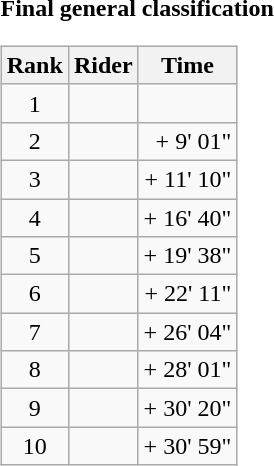<table>
<tr>
<td><strong>Final general classification</strong><br><table class="wikitable">
<tr>
<th scope="col">Rank</th>
<th scope="col">Rider</th>
<th scope="col">Time</th>
</tr>
<tr>
<td style="text-align:center;">1</td>
<td></td>
<td style="text-align:right;"></td>
</tr>
<tr>
<td style="text-align:center;">2</td>
<td></td>
<td style="text-align:right;">+ 9' 01"</td>
</tr>
<tr>
<td style="text-align:center;">3</td>
<td></td>
<td style="text-align:right;">+ 11' 10"</td>
</tr>
<tr>
<td style="text-align:center;">4</td>
<td></td>
<td style="text-align:right;">+ 16' 40"</td>
</tr>
<tr>
<td style="text-align:center;">5</td>
<td></td>
<td style="text-align:right;">+ 19' 38"</td>
</tr>
<tr>
<td style="text-align:center;">6</td>
<td></td>
<td style="text-align:right;">+ 22' 11"</td>
</tr>
<tr>
<td style="text-align:center;">7</td>
<td></td>
<td style="text-align:right;">+ 26' 04"</td>
</tr>
<tr>
<td style="text-align:center;">8</td>
<td></td>
<td style="text-align:right;">+ 28' 01"</td>
</tr>
<tr>
<td style="text-align:center;">9</td>
<td></td>
<td style="text-align:right;">+ 30' 20"</td>
</tr>
<tr>
<td style="text-align:center;">10</td>
<td></td>
<td style="text-align:right;">+ 30' 59"</td>
</tr>
</table>
</td>
</tr>
</table>
